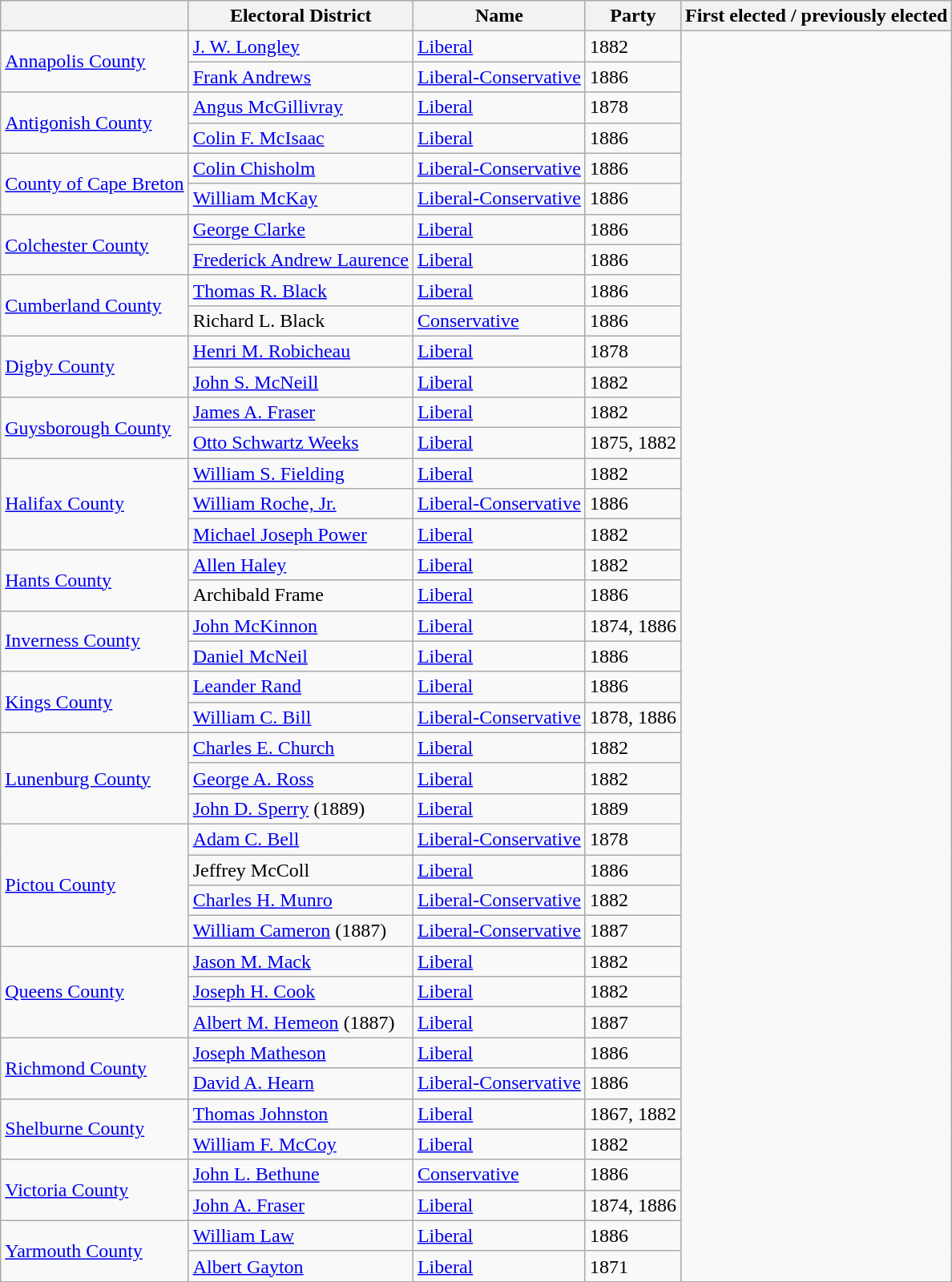<table class="wikitable sortable">
<tr>
<th></th>
<th>Electoral District</th>
<th>Name</th>
<th>Party</th>
<th>First elected / previously elected</th>
</tr>
<tr>
<td rowspan=2><a href='#'>Annapolis County</a></td>
<td><a href='#'>J. W. Longley</a></td>
<td><a href='#'>Liberal</a></td>
<td>1882</td>
</tr>
<tr>
<td><a href='#'>Frank Andrews</a></td>
<td><a href='#'>Liberal-Conservative</a></td>
<td>1886</td>
</tr>
<tr>
<td rowspan=2><a href='#'>Antigonish County</a></td>
<td><a href='#'>Angus McGillivray</a></td>
<td><a href='#'>Liberal</a></td>
<td>1878</td>
</tr>
<tr>
<td><a href='#'>Colin F. McIsaac</a></td>
<td><a href='#'>Liberal</a></td>
<td>1886</td>
</tr>
<tr>
<td rowspan=2><a href='#'>County of Cape Breton</a></td>
<td><a href='#'>Colin Chisholm</a></td>
<td><a href='#'>Liberal-Conservative</a></td>
<td>1886</td>
</tr>
<tr>
<td><a href='#'>William McKay</a></td>
<td><a href='#'>Liberal-Conservative</a></td>
<td>1886</td>
</tr>
<tr>
<td rowspan=2><a href='#'>Colchester County</a></td>
<td><a href='#'>George Clarke</a></td>
<td><a href='#'>Liberal</a></td>
<td>1886</td>
</tr>
<tr>
<td><a href='#'>Frederick Andrew Laurence</a></td>
<td><a href='#'>Liberal</a></td>
<td>1886</td>
</tr>
<tr>
<td rowspan=2><a href='#'>Cumberland County</a></td>
<td><a href='#'>Thomas R. Black</a></td>
<td><a href='#'>Liberal</a></td>
<td>1886</td>
</tr>
<tr>
<td>Richard L. Black</td>
<td><a href='#'>Conservative</a></td>
<td>1886</td>
</tr>
<tr>
<td rowspan=2><a href='#'>Digby County</a></td>
<td><a href='#'>Henri M. Robicheau</a></td>
<td><a href='#'>Liberal</a></td>
<td>1878</td>
</tr>
<tr>
<td><a href='#'>John S. McNeill</a></td>
<td><a href='#'>Liberal</a></td>
<td>1882</td>
</tr>
<tr>
<td rowspan=2><a href='#'>Guysborough County</a></td>
<td><a href='#'>James A. Fraser</a></td>
<td><a href='#'>Liberal</a></td>
<td>1882</td>
</tr>
<tr>
<td><a href='#'>Otto Schwartz Weeks</a></td>
<td><a href='#'>Liberal</a></td>
<td>1875, 1882</td>
</tr>
<tr>
<td rowspan=3><a href='#'>Halifax County</a></td>
<td><a href='#'>William S. Fielding</a></td>
<td><a href='#'>Liberal</a></td>
<td>1882</td>
</tr>
<tr>
<td><a href='#'>William Roche, Jr.</a></td>
<td><a href='#'>Liberal-Conservative</a></td>
<td>1886</td>
</tr>
<tr>
<td><a href='#'>Michael Joseph Power</a></td>
<td><a href='#'>Liberal</a></td>
<td>1882</td>
</tr>
<tr>
<td rowspan=2><a href='#'>Hants County</a></td>
<td><a href='#'>Allen Haley</a></td>
<td><a href='#'>Liberal</a></td>
<td>1882</td>
</tr>
<tr>
<td>Archibald Frame</td>
<td><a href='#'>Liberal</a></td>
<td>1886</td>
</tr>
<tr>
<td rowspan=2><a href='#'>Inverness County</a></td>
<td><a href='#'>John McKinnon</a></td>
<td><a href='#'>Liberal</a></td>
<td>1874, 1886</td>
</tr>
<tr>
<td><a href='#'>Daniel McNeil</a></td>
<td><a href='#'>Liberal</a></td>
<td>1886</td>
</tr>
<tr>
<td rowspan=2><a href='#'>Kings County</a></td>
<td><a href='#'>Leander Rand</a></td>
<td><a href='#'>Liberal</a></td>
<td>1886</td>
</tr>
<tr>
<td><a href='#'>William C. Bill</a></td>
<td><a href='#'>Liberal-Conservative</a></td>
<td>1878, 1886</td>
</tr>
<tr>
<td rowspan=3><a href='#'>Lunenburg County</a></td>
<td><a href='#'>Charles E. Church</a></td>
<td><a href='#'>Liberal</a></td>
<td>1882</td>
</tr>
<tr>
<td><a href='#'>George A. Ross</a></td>
<td><a href='#'>Liberal</a></td>
<td>1882</td>
</tr>
<tr>
<td><a href='#'>John D. Sperry</a> (1889)</td>
<td><a href='#'>Liberal</a></td>
<td>1889</td>
</tr>
<tr>
<td rowspan=4><a href='#'>Pictou County</a></td>
<td><a href='#'>Adam C. Bell</a></td>
<td><a href='#'>Liberal-Conservative</a></td>
<td>1878</td>
</tr>
<tr>
<td>Jeffrey McColl</td>
<td><a href='#'>Liberal</a></td>
<td>1886</td>
</tr>
<tr>
<td><a href='#'>Charles H. Munro</a></td>
<td><a href='#'>Liberal-Conservative</a></td>
<td>1882</td>
</tr>
<tr>
<td><a href='#'>William Cameron</a> (1887)</td>
<td><a href='#'>Liberal-Conservative</a></td>
<td>1887</td>
</tr>
<tr>
<td rowspan=3><a href='#'>Queens County</a></td>
<td><a href='#'>Jason M. Mack</a></td>
<td><a href='#'>Liberal</a></td>
<td>1882</td>
</tr>
<tr>
<td><a href='#'>Joseph H. Cook</a></td>
<td><a href='#'>Liberal</a></td>
<td>1882</td>
</tr>
<tr>
<td><a href='#'>Albert M. Hemeon</a> (1887)</td>
<td><a href='#'>Liberal</a></td>
<td>1887</td>
</tr>
<tr>
<td rowspan=2><a href='#'>Richmond County</a></td>
<td><a href='#'>Joseph Matheson</a></td>
<td><a href='#'>Liberal</a></td>
<td>1886</td>
</tr>
<tr>
<td><a href='#'>David A. Hearn</a></td>
<td><a href='#'>Liberal-Conservative</a></td>
<td>1886</td>
</tr>
<tr>
<td rowspan=2><a href='#'>Shelburne County</a></td>
<td><a href='#'>Thomas Johnston</a></td>
<td><a href='#'>Liberal</a></td>
<td>1867, 1882</td>
</tr>
<tr>
<td><a href='#'>William F. McCoy</a></td>
<td><a href='#'>Liberal</a></td>
<td>1882</td>
</tr>
<tr>
<td rowspan=2><a href='#'>Victoria County</a></td>
<td><a href='#'>John L. Bethune</a></td>
<td><a href='#'>Conservative</a></td>
<td>1886</td>
</tr>
<tr>
<td><a href='#'>John A. Fraser</a></td>
<td><a href='#'>Liberal</a></td>
<td>1874, 1886</td>
</tr>
<tr>
<td rowspan=2><a href='#'>Yarmouth County</a></td>
<td><a href='#'>William Law</a></td>
<td><a href='#'>Liberal</a></td>
<td>1886</td>
</tr>
<tr>
<td><a href='#'>Albert Gayton</a></td>
<td><a href='#'>Liberal</a></td>
<td>1871</td>
</tr>
</table>
